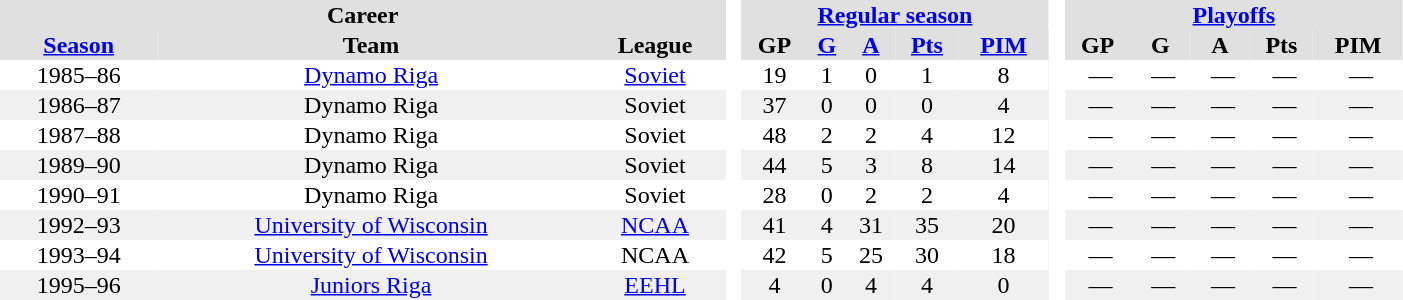<table border="0" cellpadding="1" cellspacing="0" style="text-align:center; width:74%">
<tr bgcolor="#e0e0e0">
<th colspan="3">Career</th>
<th rowspan="99" bgcolor="#ffffff"> </th>
<th colspan="5"><a href='#'>Regular season</a></th>
<th rowspan="99" bgcolor="#ffffff"> </th>
<th colspan="5"><a href='#'>Playoffs</a></th>
</tr>
<tr bgcolor="#e0e0e0">
<th><a href='#'>Season</a></th>
<th>Team</th>
<th>League</th>
<th>GP</th>
<th><a href='#'>G</a></th>
<th><a href='#'>A</a></th>
<th><a href='#'>Pts</a></th>
<th><a href='#'>PIM</a></th>
<th>GP</th>
<th>G</th>
<th>A</th>
<th>Pts</th>
<th>PIM</th>
</tr>
<tr ALIGN="center">
<td>1985–86</td>
<td><a href='#'>Dynamo Riga</a></td>
<td><a href='#'>Soviet</a></td>
<td>19</td>
<td>1</td>
<td>0</td>
<td>1</td>
<td>8</td>
<td> —</td>
<td> —</td>
<td> —</td>
<td> —</td>
<td> —</td>
</tr>
<tr ALIGN="center" bgcolor="#f0f0f0">
<td>1986–87</td>
<td>Dynamo Riga</td>
<td>Soviet</td>
<td>37</td>
<td>0</td>
<td>0</td>
<td>0</td>
<td>4</td>
<td> —</td>
<td> —</td>
<td> —</td>
<td> —</td>
<td> —</td>
</tr>
<tr ALIGN="center">
<td>1987–88</td>
<td>Dynamo Riga</td>
<td>Soviet</td>
<td>48</td>
<td>2</td>
<td>2</td>
<td>4</td>
<td>12</td>
<td> —</td>
<td> —</td>
<td> —</td>
<td> —</td>
<td> —</td>
</tr>
<tr ALIGN="center"  bgcolor="#f0f0f0">
<td>1989–90</td>
<td>Dynamo Riga</td>
<td>Soviet</td>
<td>44</td>
<td>5</td>
<td>3</td>
<td>8</td>
<td>14</td>
<td> —</td>
<td> —</td>
<td> —</td>
<td> —</td>
<td> —</td>
</tr>
<tr ALIGN="center">
<td>1990–91</td>
<td>Dynamo Riga</td>
<td>Soviet</td>
<td>28</td>
<td>0</td>
<td>2</td>
<td>2</td>
<td>4</td>
<td> —</td>
<td> —</td>
<td> —</td>
<td> —</td>
<td> —</td>
</tr>
<tr ALIGN="center"  bgcolor="#f0f0f0">
<td>1992–93</td>
<td><a href='#'>University of Wisconsin</a></td>
<td><a href='#'>NCAA</a></td>
<td>41</td>
<td>4</td>
<td>31</td>
<td>35</td>
<td>20</td>
<td> —</td>
<td> —</td>
<td> —</td>
<td> —</td>
<td> —</td>
</tr>
<tr ALIGN="center">
<td>1993–94</td>
<td><a href='#'>University of Wisconsin</a></td>
<td>NCAA</td>
<td>42</td>
<td>5</td>
<td>25</td>
<td>30</td>
<td>18</td>
<td> —</td>
<td> —</td>
<td> —</td>
<td> —</td>
<td> —</td>
</tr>
<tr ALIGN="center" bgcolor="#f0f0f0">
<td>1995–96</td>
<td><a href='#'>Juniors Riga</a></td>
<td><a href='#'>EEHL</a></td>
<td>4</td>
<td>0</td>
<td>4</td>
<td>4</td>
<td>0</td>
<td> —</td>
<td> —</td>
<td> —</td>
<td> —</td>
<td> —</td>
</tr>
</table>
